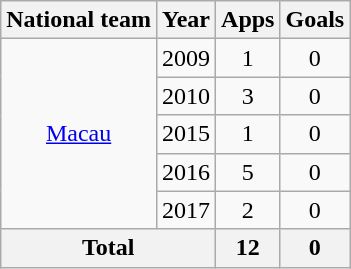<table class="wikitable" style="text-align:center">
<tr>
<th>National team</th>
<th>Year</th>
<th>Apps</th>
<th>Goals</th>
</tr>
<tr>
<td rowspan="5"><a href='#'>Macau</a></td>
<td>2009</td>
<td>1</td>
<td>0</td>
</tr>
<tr>
<td>2010</td>
<td>3</td>
<td>0</td>
</tr>
<tr>
<td>2015</td>
<td>1</td>
<td>0</td>
</tr>
<tr>
<td>2016</td>
<td>5</td>
<td>0</td>
</tr>
<tr>
<td>2017</td>
<td>2</td>
<td>0</td>
</tr>
<tr>
<th colspan=2>Total</th>
<th>12</th>
<th>0</th>
</tr>
</table>
